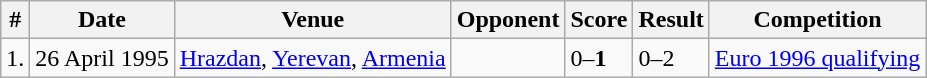<table class="wikitable">
<tr>
<th>#</th>
<th>Date</th>
<th>Venue</th>
<th>Opponent</th>
<th>Score</th>
<th>Result</th>
<th>Competition</th>
</tr>
<tr>
<td>1.</td>
<td>26 April 1995</td>
<td><a href='#'>Hrazdan</a>, <a href='#'>Yerevan</a>, <a href='#'>Armenia</a></td>
<td></td>
<td>0–<strong>1</strong></td>
<td>0–2</td>
<td><a href='#'>Euro 1996 qualifying</a></td>
</tr>
</table>
